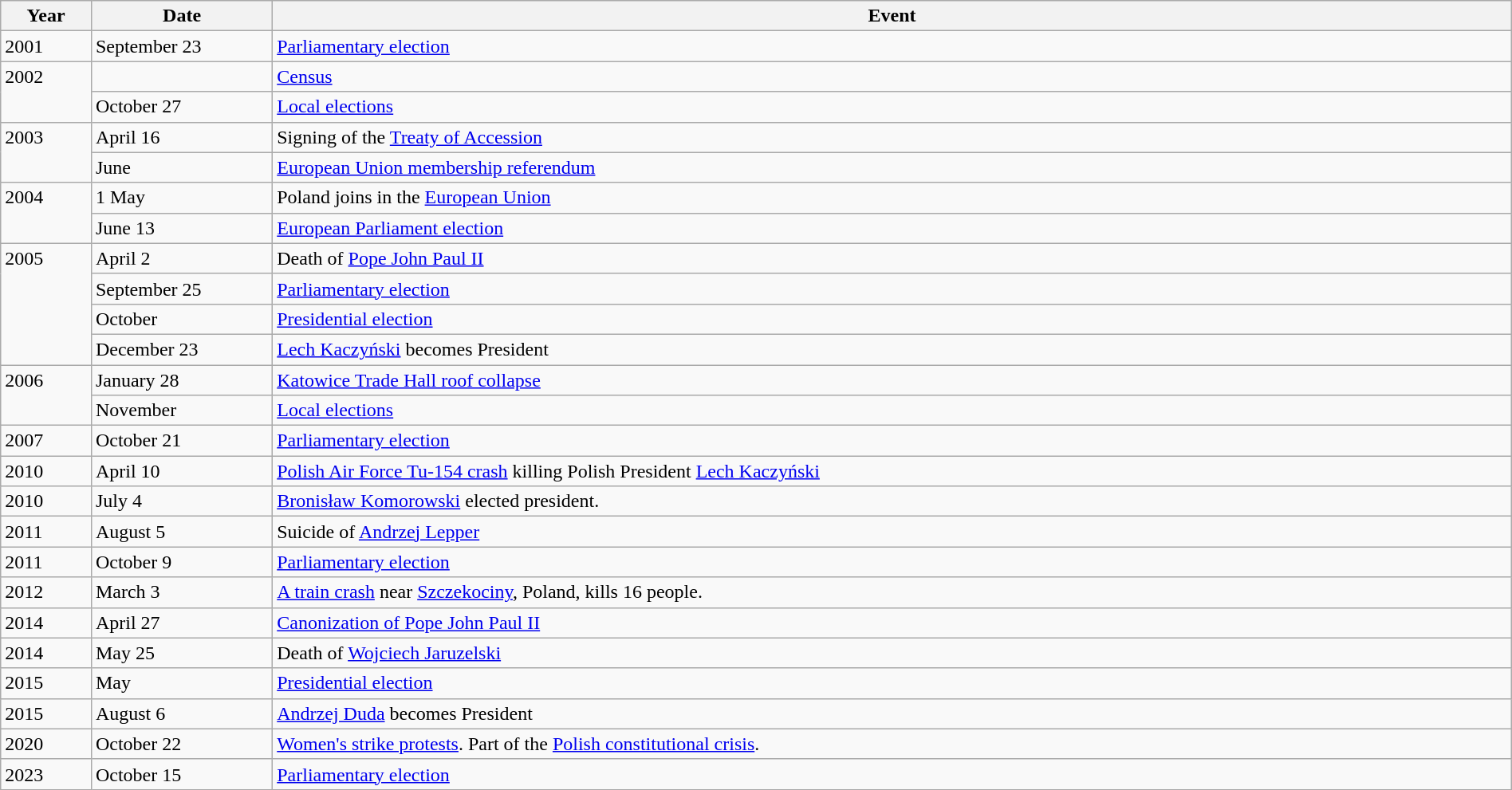<table class="wikitable" width="100%">
<tr>
<th style="width:6%">Year</th>
<th style="width:12%">Date</th>
<th>Event</th>
</tr>
<tr>
<td>2001</td>
<td>September 23</td>
<td><a href='#'>Parliamentary election</a></td>
</tr>
<tr>
<td rowspan="2" valign="top">2002</td>
<td></td>
<td><a href='#'>Census</a></td>
</tr>
<tr>
<td>October 27</td>
<td><a href='#'>Local elections</a></td>
</tr>
<tr>
<td rowspan="2" valign="top">2003</td>
<td>April 16</td>
<td>Signing of the <a href='#'>Treaty of Accession</a></td>
</tr>
<tr>
<td>June</td>
<td><a href='#'>European Union membership referendum</a></td>
</tr>
<tr>
<td rowspan="2" valign="top">2004</td>
<td>1 May</td>
<td>Poland joins in the <a href='#'>European Union</a></td>
</tr>
<tr>
<td>June 13</td>
<td><a href='#'>European Parliament election</a></td>
</tr>
<tr>
<td rowspan="4" valign="top">2005</td>
<td>April 2</td>
<td>Death of <a href='#'>Pope John Paul II</a></td>
</tr>
<tr>
<td>September 25</td>
<td><a href='#'>Parliamentary election</a></td>
</tr>
<tr>
<td>October</td>
<td><a href='#'>Presidential election</a></td>
</tr>
<tr>
<td>December 23</td>
<td><a href='#'>Lech Kaczyński</a> becomes President</td>
</tr>
<tr>
<td rowspan="2" valign="top">2006</td>
<td>January 28</td>
<td><a href='#'>Katowice Trade Hall roof collapse</a></td>
</tr>
<tr>
<td>November</td>
<td><a href='#'>Local elections</a></td>
</tr>
<tr>
<td>2007</td>
<td>October 21</td>
<td><a href='#'>Parliamentary election</a></td>
</tr>
<tr>
<td>2010</td>
<td>April 10</td>
<td><a href='#'>Polish Air Force Tu-154 crash</a> killing Polish President <a href='#'>Lech Kaczyński</a></td>
</tr>
<tr>
<td>2010</td>
<td>July 4</td>
<td><a href='#'>Bronisław Komorowski</a> elected president.</td>
</tr>
<tr>
<td>2011</td>
<td>August 5</td>
<td>Suicide of <a href='#'>Andrzej Lepper</a></td>
</tr>
<tr>
<td>2011</td>
<td>October 9</td>
<td><a href='#'>Parliamentary election</a></td>
</tr>
<tr>
<td>2012</td>
<td>March 3</td>
<td><a href='#'>A train crash</a> near <a href='#'>Szczekociny</a>, Poland, kills 16 people.</td>
</tr>
<tr>
<td>2014</td>
<td>April 27</td>
<td><a href='#'>Canonization of Pope John Paul II</a></td>
</tr>
<tr>
<td>2014</td>
<td>May 25</td>
<td>Death of <a href='#'>Wojciech Jaruzelski</a></td>
</tr>
<tr>
<td>2015</td>
<td>May</td>
<td><a href='#'>Presidential election</a></td>
</tr>
<tr>
<td>2015</td>
<td>August 6</td>
<td><a href='#'>Andrzej Duda</a> becomes President</td>
</tr>
<tr>
<td>2020</td>
<td>October 22</td>
<td><a href='#'>Women's strike protests</a>. Part of the <a href='#'>Polish constitutional crisis</a>.</td>
</tr>
<tr>
<td>2023</td>
<td>October 15</td>
<td><a href='#'>Parliamentary election</a></td>
</tr>
</table>
